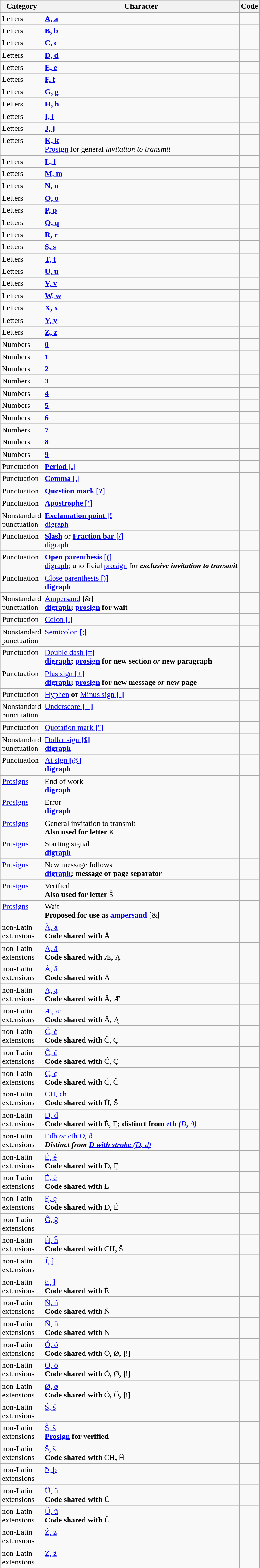<table class="wikitable sortable">
<tr valign="top">
<th>Category</th>
<th>Character</th>
<th>Code</th>
</tr>
<tr valign="top">
<td>Letters</td>
<td><strong><a href='#'>A, a</a></strong></td>
<td></td>
</tr>
<tr valign="top">
<td>Letters</td>
<td><strong><a href='#'>B, b</a></strong></td>
<td></td>
</tr>
<tr valign="top">
<td>Letters</td>
<td><strong><a href='#'>C, c</a></strong></td>
<td></td>
</tr>
<tr valign="top">
<td>Letters</td>
<td><strong><a href='#'>D, d</a></strong></td>
<td></td>
</tr>
<tr valign="top">
<td>Letters</td>
<td><strong><a href='#'>E, e</a></strong></td>
<td></td>
</tr>
<tr valign="top">
<td>Letters</td>
<td><strong><a href='#'>F, f</a></strong></td>
<td></td>
</tr>
<tr valign="top">
<td>Letters</td>
<td><strong><a href='#'>G, g</a></strong></td>
<td></td>
</tr>
<tr valign="top">
<td>Letters</td>
<td><strong><a href='#'>H, h</a></strong></td>
<td></td>
</tr>
<tr valign="top">
<td>Letters</td>
<td><strong><a href='#'>I, i</a></strong></td>
<td></td>
</tr>
<tr valign="top">
<td>Letters</td>
<td><strong><a href='#'>J, j</a></strong></td>
<td></td>
</tr>
<tr valign="top">
<td>Letters</td>
<td><strong><a href='#'>K, k</a></strong> <br><a href='#'>Prosign</a> for general <em>invitation to transmit</em></td>
<td></td>
</tr>
<tr valign="top">
<td>Letters</td>
<td><strong><a href='#'>L, l</a></strong></td>
<td></td>
</tr>
<tr valign="top">
<td>Letters</td>
<td><strong><a href='#'>M, m</a></strong></td>
<td></td>
</tr>
<tr valign="top">
<td>Letters</td>
<td><strong><a href='#'>N, n</a></strong></td>
<td></td>
</tr>
<tr valign="top">
<td>Letters</td>
<td><strong><a href='#'>O, o</a></strong></td>
<td></td>
</tr>
<tr valign="top">
<td>Letters</td>
<td><strong><a href='#'>P, p</a></strong></td>
<td></td>
</tr>
<tr valign="top">
<td>Letters</td>
<td><strong><a href='#'>Q, q</a></strong></td>
<td></td>
</tr>
<tr valign="top">
<td>Letters</td>
<td><strong><a href='#'>R, r</a></strong></td>
<td></td>
</tr>
<tr valign="top">
<td>Letters</td>
<td><strong><a href='#'>S, s</a></strong></td>
<td></td>
</tr>
<tr valign="top">
<td>Letters</td>
<td><strong><a href='#'>T, t</a></strong></td>
<td></td>
</tr>
<tr valign="top">
<td>Letters</td>
<td><strong><a href='#'>U, u</a></strong></td>
<td></td>
</tr>
<tr valign="top">
<td>Letters</td>
<td><strong><a href='#'>V, v</a></strong></td>
<td></td>
</tr>
<tr valign="top">
<td>Letters</td>
<td><strong><a href='#'>W, w</a></strong></td>
<td></td>
</tr>
<tr valign="top">
<td>Letters</td>
<td><strong><a href='#'>X, x</a></strong></td>
<td></td>
</tr>
<tr valign="top">
<td>Letters</td>
<td><strong><a href='#'>Y, y</a></strong></td>
<td></td>
</tr>
<tr valign="top">
<td>Letters</td>
<td><strong><a href='#'>Z, z</a></strong></td>
<td></td>
</tr>
<tr valign="top">
<td>Numbers</td>
<td><strong><a href='#'>0</a></strong></td>
<td></td>
</tr>
<tr valign="top">
<td>Numbers</td>
<td><strong><a href='#'>1</a></strong></td>
<td></td>
</tr>
<tr valign="top">
<td>Numbers</td>
<td><strong><a href='#'>2</a></strong></td>
<td></td>
</tr>
<tr valign="top">
<td>Numbers</td>
<td><strong><a href='#'>3</a></strong></td>
<td></td>
</tr>
<tr valign="top">
<td>Numbers</td>
<td><strong><a href='#'>4</a></strong></td>
<td></td>
</tr>
<tr valign="top">
<td>Numbers</td>
<td><strong><a href='#'>5</a></strong></td>
<td></td>
</tr>
<tr valign="top">
<td>Numbers</td>
<td><strong><a href='#'>6</a></strong></td>
<td></td>
</tr>
<tr valign="top">
<td>Numbers</td>
<td><strong><a href='#'>7</a></strong></td>
<td></td>
</tr>
<tr valign="top">
<td>Numbers</td>
<td><strong><a href='#'>8</a></strong></td>
<td></td>
</tr>
<tr valign="top">
<td>Numbers</td>
<td><strong><a href='#'>9</a></strong></td>
<td></td>
</tr>
<tr valign="top">
<td>Punctuation</td>
<td><a href='#'><strong>Period</strong> [<strong>.</strong>]</a></td>
<td></td>
</tr>
<tr valign="top">
<td>Punctuation</td>
<td><a href='#'><strong>Comma</strong> [<strong>,</strong>]</a></td>
<td></td>
</tr>
<tr valign="top">
<td>Punctuation</td>
<td><a href='#'><strong>Question mark</strong> [<strong>?</strong>]</a></td>
<td></td>
</tr>
<tr valign="top">
<td>Punctuation</td>
<td><a href='#'><strong>Apostrophe</strong> [<strong>'</strong>]</a></td>
<td></td>
</tr>
<tr valign="top">
<td>Nonstandard <br> punctuation</td>
<td><a href='#'><strong>Exclamation point</strong> [<strong>!</strong>]</a> <br>  <a href='#'>digraph</a></td>
<td></td>
</tr>
<tr valign="top">
<td>Punctuation</td>
<td><a href='#'><strong>Slash</strong></a> or <a href='#'><strong>Fraction bar</strong> [<strong>/</strong>]</a> <br>  <a href='#'>digraph</a></td>
<td></td>
</tr>
<tr valign="top">
<td>Punctuation</td>
<td><a href='#'><strong>Open parenthesis</strong> [<strong>(</strong>]</a> <br>  <a href='#'>digraph</a>; unofficial <a href='#'>prosign</a> for <strong><em>exclusive<strong> invitation to transmit<em></td>
<td></td>
</tr>
<tr valign="top">
<td>Punctuation</td>
<td><a href='#'></strong>Close parenthesis<strong> [</strong>)<strong>]</a> <br>  <a href='#'>digraph</a></td>
<td></td>
</tr>
<tr valign="top">
<td>Nonstandard<br>punctuation</td>
<td></strong><a href='#'>Ampersand</a><strong> [</strong>&<strong>] <br>  <a href='#'>digraph</a>; <a href='#'>prosign</a> for </em>wait<em></td>
<td></td>
</tr>
<tr valign="top">
<td>Punctuation</td>
<td><a href='#'></strong>Colon<strong> [</strong>:<strong>]</a></td>
<td></td>
</tr>
<tr valign="top">
<td>Nonstandard<br>punctuation</td>
<td><a href='#'></strong>Semicolon<strong> [</strong>;<strong>]</a></td>
<td></td>
</tr>
<tr valign="top">
<td>Punctuation</td>
<td><a href='#'></strong>Double dash<strong> [</strong>=<strong>]</a> <br>  <a href='#'>digraph</a>; <a href='#'>prosign</a> for </em>new section<em> or </em>new paragraph<em></td>
<td></td>
</tr>
<tr valign="top">
<td>Punctuation</td>
<td><a href='#'></strong>Plus sign<strong> [</strong>+<strong>]</a> <br>  <a href='#'>digraph</a>; <a href='#'>prosign</a> for </em>new message<em> or </em>new page<em></td>
<td></td>
</tr>
<tr valign="top">
<td>Punctuation</td>
<td></strong><a href='#'>Hyphen</a><strong> or <a href='#'></strong>Minus sign<strong> [</strong>-<strong>]</a></td>
<td></td>
</tr>
<tr valign="top">
<td>Nonstandard<br>punctuation</td>
<td><a href='#'></strong>Underscore<strong> [ </strong>_<strong> ]</a></td>
<td></td>
</tr>
<tr valign="top">
<td>Punctuation</td>
<td><a href='#'></strong>Quotation mark<strong> [</strong>"<strong>]</a></td>
<td></td>
</tr>
<tr valign="top">
<td>Nonstandard <br> punctuation</td>
<td><a href='#'></strong>Dollar sign<strong> [</strong>$<strong>]</a> <br>  <a href='#'>digraph</a></td>
<td></td>
</tr>
<tr valign="top">
<td>Punctuation</td>
<td><a href='#'></strong>At sign<strong> [</strong>@<strong>]</a> <br>  <a href='#'>digraph</a></td>
<td></td>
</tr>
<tr valign="top">
<td><a href='#'>Prosigns</a></td>
<td></strong>End of work<strong> <br>  <a href='#'>digraph</a></td>
<td></td>
</tr>
<tr valign="top">
<td><a href='#'>Prosigns</a></td>
<td></strong>Error<strong> <br>  <a href='#'>digraph</a></td>
<td></td>
</tr>
<tr valign="top">
<td><a href='#'>Prosigns</a></td>
<td></strong>General invitation to transmit<strong> <br> Also used for letter </strong>K<strong></td>
<td></td>
</tr>
<tr valign="top">
<td><a href='#'>Prosigns</a></td>
<td></strong>Starting signal<strong> <br>  <a href='#'>digraph</a></td>
<td></td>
</tr>
<tr valign="top">
<td><a href='#'>Prosigns</a></td>
<td></strong>New message follows<strong> <br>  <a href='#'>digraph</a>; message or page separator</td>
<td></td>
</tr>
<tr valign="top">
<td><a href='#'>Prosigns</a></td>
<td></strong>Verified<strong> <br> Also used for letter </strong>Ŝ<strong></td>
<td></td>
</tr>
<tr valign="top">
<td><a href='#'>Prosigns</a></td>
<td></strong>Wait<strong> <br> Proposed for use as <a href='#'>ampersand</a> [</strong>&<strong>]</td>
<td></td>
</tr>
<tr valign="top">
<td>non-Latin<br>extensions</td>
<td></strong><a href='#'>À, à</a><strong> <br> Code shared with </strong>Å<strong></td>
<td></td>
</tr>
<tr valign="top">
<td>non-Latin<br>extensions</td>
<td></strong><a href='#'>Ä, ä</a><strong> <br> Code shared with </strong>Æ<strong>, </strong>Ą<strong></td>
<td></td>
</tr>
<tr valign="top">
<td>non-Latin<br>extensions</td>
<td></strong><a href='#'>Å, å</a><strong> <br> Code shared with </strong>À<strong></td>
<td></td>
</tr>
<tr valign="top">
<td>non-Latin<br>extensions</td>
<td></strong><a href='#'>Ą, ą</a><strong> <br> Code shared with </strong>Ä<strong>, </strong>Æ<strong></td>
<td></td>
</tr>
<tr valign="top">
<td>non-Latin<br>extensions</td>
<td></strong><a href='#'>Æ, æ</a><strong> <br> Code shared with </strong>Ä<strong>, </strong>Ą<strong></td>
<td></td>
</tr>
<tr valign="top">
<td>non-Latin<br>extensions</td>
<td></strong><a href='#'>Ć, ć</a><strong> <br> Code shared with </strong>Ĉ<strong>, </strong>Ç<strong></td>
<td></td>
</tr>
<tr valign="top">
<td>non-Latin<br>extensions</td>
<td></strong><a href='#'>Ĉ, ĉ</a><strong> <br> Code shared with </strong>Ć<strong>,  </strong>Ç<strong></td>
<td></td>
</tr>
<tr valign="top">
<td>non-Latin<br>extensions</td>
<td></strong><a href='#'>Ç, ç</a><strong> <br> Code shared with </strong>Ć<strong>, </strong>Ĉ<strong></td>
<td></td>
</tr>
<tr valign="top">
<td>non-Latin<br>extensions</td>
<td></strong><a href='#'>CH, ch</a><strong> <br> Code shared with </strong>Ĥ<strong>, </strong>Š<strong></td>
<td></td>
</tr>
<tr valign="top">
<td>non-Latin<br>extensions</td>
<td></strong><a href='#'>Đ, đ</a><strong> <br> Code shared with </strong>É<strong>, </strong>Ę<strong>; distinct from <a href='#'></em>eth<em> (</strong>Ð<strong>, </strong>ð<strong>)</a></td>
<td></td>
</tr>
<tr valign="top">
<td>non-Latin<br>extensions</td>
<td><a href='#'></em>Edh<em> or </em>eth<em></a> </strong><a href='#'>Ð, ð</a><strong> <br> Distinct from <a href='#'>D with stroke (</strong>Đ<strong>, </strong>đ<strong>)</a></td>
<td></td>
</tr>
<tr valign="top">
<td>non-Latin<br>extensions</td>
<td></strong><a href='#'>É, é</a><strong> <br> Code shared with </strong>Đ<strong>, </strong>Ę<strong></td>
<td></td>
</tr>
<tr valign="top">
<td>non-Latin<br>extensions</td>
<td></strong><a href='#'>È, è</a><strong> <br> Code shared with </strong>Ł<strong></td>
<td></td>
</tr>
<tr valign="top">
<td>non-Latin<br>extensions</td>
<td></strong><a href='#'>Ę, ę</a><strong> <br> Code shared with </strong>Đ<strong>, </strong>É<strong></td>
<td></td>
</tr>
<tr valign="top">
<td>non-Latin<br>extensions</td>
<td></strong><a href='#'>Ĝ, ĝ</a><strong></td>
<td></td>
</tr>
<tr valign="top">
<td>non-Latin<br>extensions</td>
<td></strong><a href='#'>Ĥ, ĥ</a><strong> <br> Code shared with </strong>CH<strong>,  </strong>Š<strong></td>
<td></td>
</tr>
<tr valign="top">
<td>non-Latin<br>extensions</td>
<td></strong><a href='#'>Ĵ, ĵ</a><strong></td>
<td></td>
</tr>
<tr valign="top">
<td>non-Latin<br>extensions</td>
<td></strong><a href='#'>Ł, ł</a><strong> <br> Code shared with </strong>È<strong></td>
<td></td>
</tr>
<tr valign="top">
<td>non-Latin<br>extensions</td>
<td></strong><a href='#'>Ń, ń</a><strong> <br> Code shared with </strong>Ñ<strong></td>
<td></td>
</tr>
<tr valign="top">
<td>non-Latin<br>extensions</td>
<td></strong><a href='#'>Ñ, ñ</a><strong> <br> Code shared with </strong>Ń<strong></td>
<td></td>
</tr>
<tr valign="top">
<td>non-Latin<br>extensions</td>
<td></strong><a href='#'>Ó, ó</a><strong> <br> Code shared with </strong>Ö<strong>, </strong>Ø<strong>, [</strong>!<strong>]</td>
<td></td>
</tr>
<tr valign="top">
<td>non-Latin<br>extensions</td>
<td></strong><a href='#'>Ö, ö</a><strong> <br> Code shared with </strong>Ó<strong>, </strong>Ø<strong>, [</strong>!<strong>]</td>
<td></td>
</tr>
<tr valign="top">
<td>non-Latin<br>extensions</td>
<td></strong><a href='#'>Ø, ø</a><strong> <br> Code shared with </strong>Ó<strong>, </strong>Ö<strong>, [</strong>!<strong>]</td>
<td></td>
</tr>
<tr valign="top">
<td>non-Latin<br>extensions</td>
<td></strong><a href='#'>Ś, ś</a><strong></td>
<td></td>
</tr>
<tr valign="top">
<td>non-Latin<br>extensions</td>
<td></strong><a href='#'>Ŝ, ŝ</a><strong> <br> <a href='#'>Prosign</a> for </em>verified<em></td>
<td></td>
</tr>
<tr valign="top">
<td>non-Latin<br>extensions</td>
<td></strong><a href='#'>Š, š</a><strong> <br> Code shared with </strong>CH<strong>, </strong>Ĥ<strong></td>
<td></td>
</tr>
<tr valign="top">
<td>non-Latin<br>extensions</td>
<td></strong><a href='#'>Þ, þ</a><strong></td>
<td></td>
</tr>
<tr valign="top">
<td>non-Latin<br>extensions</td>
<td></strong><a href='#'>Ü, ü</a><strong> <br> Code shared with </strong>Ŭ<strong></td>
<td></td>
</tr>
<tr valign="top">
<td>non-Latin<br>extensions</td>
<td></strong><a href='#'>Ŭ, ŭ</a><strong> <br> Code shared with </strong>Ü<strong></td>
<td></td>
</tr>
<tr valign="top">
<td>non-Latin<br>extensions</td>
<td></strong><a href='#'>Ź, ź</a><strong></td>
<td></td>
</tr>
<tr valign="top">
<td>non-Latin<br>extensions</td>
<td></strong><a href='#'>Ż, ż</a><strong></td>
<td></td>
</tr>
</table>
